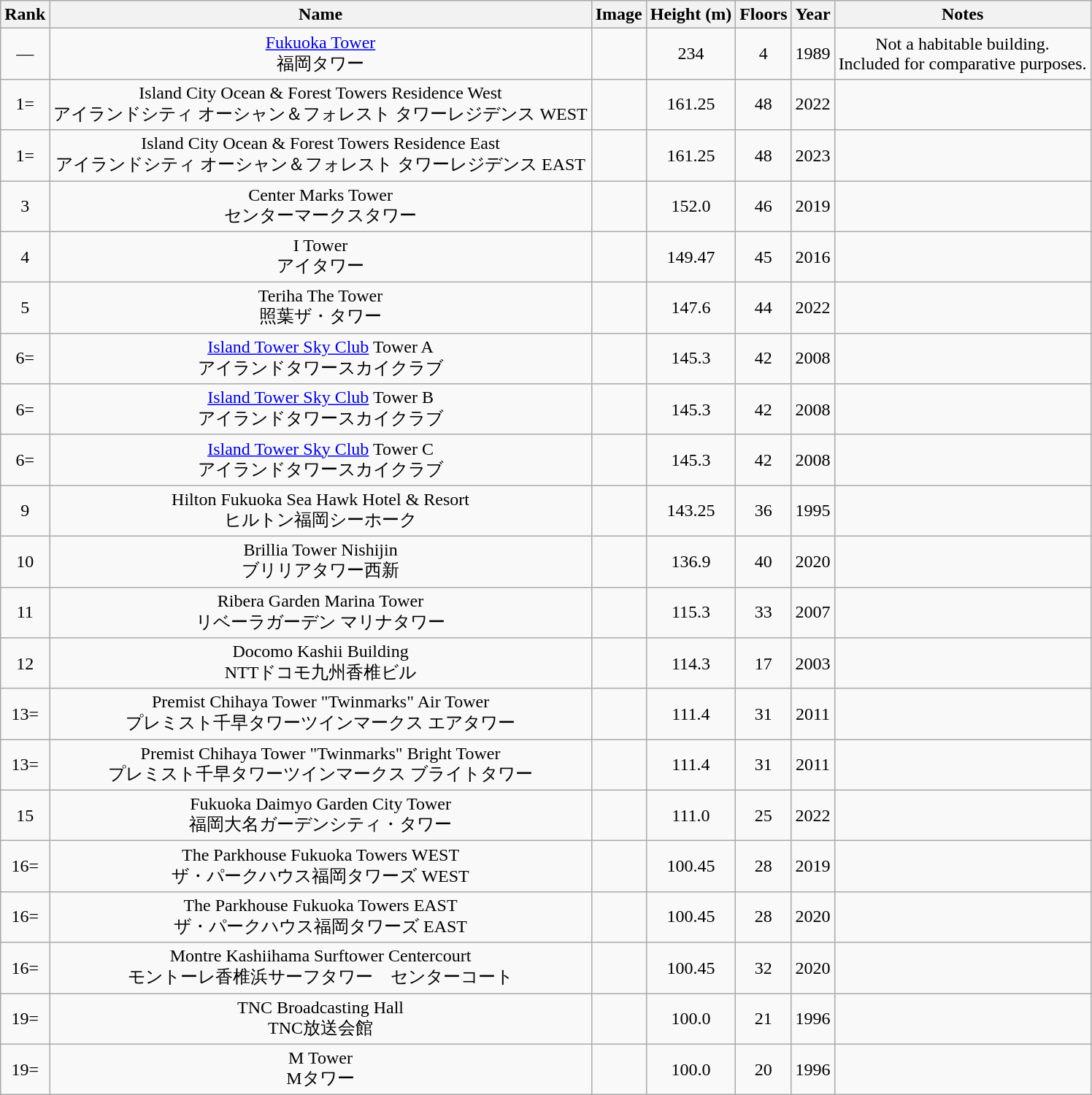<table class="sortable wikitable" style="text-align:center">
<tr>
<th>Rank</th>
<th>Name</th>
<th class="unsortable">Image</th>
<th>Height (m)</th>
<th>Floors</th>
<th>Year</th>
<th class="unsortable">Notes</th>
</tr>
<tr>
<td>—</td>
<td><a href='#'>Fukuoka Tower</a><br>福岡タワー</td>
<td></td>
<td>234</td>
<td>4</td>
<td>1989</td>
<td>Not a habitable building.<br>Included for comparative purposes.</td>
</tr>
<tr>
<td>1=</td>
<td>Island City Ocean & Forest Towers Residence West<br>アイランドシティ オーシャン＆フォレスト タワーレジデンス WEST</td>
<td></td>
<td>161.25</td>
<td>48</td>
<td>2022</td>
<td></td>
</tr>
<tr>
<td>1=</td>
<td>Island City Ocean & Forest Towers Residence East<br>アイランドシティ オーシャン＆フォレスト タワーレジデンス EAST</td>
<td></td>
<td>161.25</td>
<td>48</td>
<td>2023</td>
<td></td>
</tr>
<tr>
<td>3</td>
<td>Center Marks Tower<br>センターマークスタワー</td>
<td></td>
<td>152.0</td>
<td>46</td>
<td>2019</td>
<td></td>
</tr>
<tr>
<td>4</td>
<td>I Tower<br>アイタワー</td>
<td></td>
<td>149.47</td>
<td>45</td>
<td>2016</td>
<td></td>
</tr>
<tr>
<td>5</td>
<td>Teriha The Tower<br>照葉ザ・タワー</td>
<td></td>
<td>147.6</td>
<td>44</td>
<td>2022</td>
<td></td>
</tr>
<tr>
<td>6=</td>
<td><a href='#'>Island Tower Sky Club</a> Tower A<br>アイランドタワースカイクラブ</td>
<td></td>
<td>145.3</td>
<td>42</td>
<td>2008</td>
<td></td>
</tr>
<tr>
<td>6=</td>
<td><a href='#'>Island Tower Sky Club</a> Tower B<br>アイランドタワースカイクラブ</td>
<td></td>
<td>145.3</td>
<td>42</td>
<td>2008</td>
<td></td>
</tr>
<tr>
<td>6=</td>
<td><a href='#'>Island Tower Sky Club</a> Tower C<br>アイランドタワースカイクラブ</td>
<td></td>
<td>145.3</td>
<td>42</td>
<td>2008</td>
<td></td>
</tr>
<tr>
<td>9</td>
<td>Hilton Fukuoka Sea Hawk Hotel & Resort<br>ヒルトン福岡シーホーク</td>
<td></td>
<td>143.25</td>
<td>36</td>
<td>1995</td>
<td></td>
</tr>
<tr>
<td>10</td>
<td>Brillia Tower Nishijin<br>ブリリアタワー西新</td>
<td></td>
<td>136.9</td>
<td>40</td>
<td>2020</td>
<td></td>
</tr>
<tr>
<td>11</td>
<td>Ribera Garden Marina Tower<br>リベーラガーデン マリナタワー</td>
<td></td>
<td>115.3</td>
<td>33</td>
<td>2007</td>
<td></td>
</tr>
<tr>
<td>12</td>
<td>Docomo Kashii Building<br>NTTドコモ九州香椎ビル</td>
<td></td>
<td>114.3</td>
<td>17</td>
<td>2003</td>
<td></td>
</tr>
<tr>
<td>13=</td>
<td>Premist Chihaya Tower "Twinmarks" Air Tower<br>プレミスト千早タワーツインマークス エアタワー</td>
<td></td>
<td>111.4</td>
<td>31</td>
<td>2011</td>
<td></td>
</tr>
<tr>
<td>13=</td>
<td>Premist Chihaya Tower "Twinmarks" Bright Tower<br>プレミスト千早タワーツインマークス ブライトタワー</td>
<td></td>
<td>111.4</td>
<td>31</td>
<td>2011</td>
<td></td>
</tr>
<tr>
<td>15</td>
<td>Fukuoka Daimyo Garden City Tower<br>福岡大名ガーデンシティ・タワー</td>
<td></td>
<td>111.0</td>
<td>25</td>
<td>2022</td>
<td></td>
</tr>
<tr>
<td>16=</td>
<td>The Parkhouse Fukuoka Towers WEST<br>ザ・パークハウス福岡タワーズ WEST</td>
<td></td>
<td>100.45</td>
<td>28</td>
<td>2019</td>
<td></td>
</tr>
<tr>
<td>16=</td>
<td>The Parkhouse Fukuoka Towers EAST<br>ザ・パークハウス福岡タワーズ EAST</td>
<td></td>
<td>100.45</td>
<td>28</td>
<td>2020</td>
<td></td>
</tr>
<tr>
<td>16=</td>
<td>Montre Kashiihama Surftower Centercourt<br>モントーレ香椎浜サーフタワー　センターコート</td>
<td></td>
<td>100.45</td>
<td>32</td>
<td>2020</td>
<td></td>
</tr>
<tr>
<td>19=</td>
<td>TNC Broadcasting Hall<br>TNC放送会館</td>
<td></td>
<td>100.0</td>
<td>21</td>
<td>1996</td>
<td></td>
</tr>
<tr>
<td>19=</td>
<td>M Tower<br>Mタワー</td>
<td></td>
<td>100.0</td>
<td>20</td>
<td>1996</td>
<td></td>
</tr>
</table>
